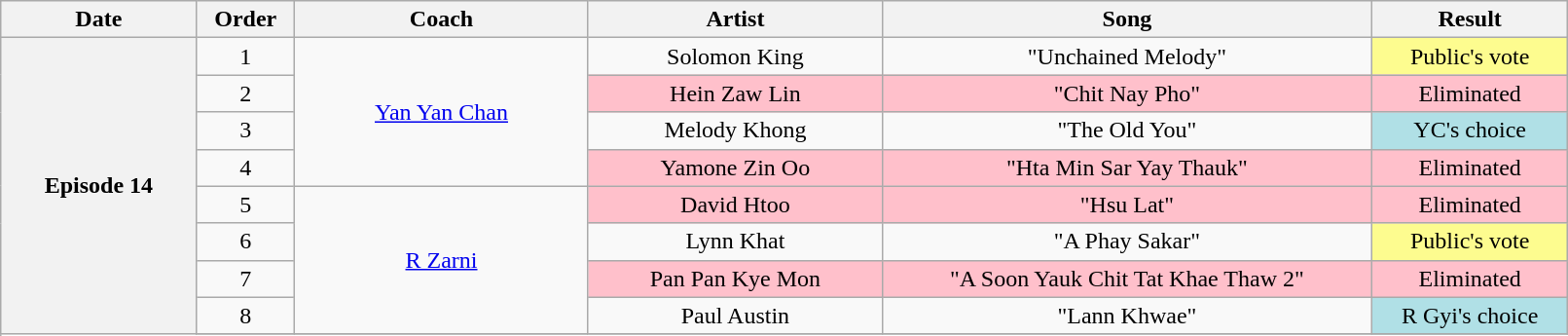<table class="wikitable" style="text-align:center; width:85%;">
<tr>
<th width="10%">Date</th>
<th width="05%">Order</th>
<th width="15%">Coach</th>
<th width="15%">Artist</th>
<th width="25%">Song</th>
<th width="10%">Result</th>
</tr>
<tr>
<th rowspan="12" scope="row">Episode 14<br></th>
<td>1</td>
<td rowspan="4"><a href='#'>Yan Yan Chan</a></td>
<td>Solomon King</td>
<td>"Unchained Melody"</td>
<td style="background:#fdfc8f;">Public's vote</td>
</tr>
<tr>
<td>2</td>
<td style="background:pink;">Hein Zaw Lin</td>
<td style="background:pink;">"Chit Nay Pho"</td>
<td style="background:pink;">Eliminated</td>
</tr>
<tr>
<td>3</td>
<td>Melody Khong</td>
<td>"The Old You"</td>
<td style="background:#B0E0E6;">YC's choice</td>
</tr>
<tr>
<td>4</td>
<td style="background:pink;">Yamone Zin Oo</td>
<td style="background:pink;">"Hta Min Sar Yay Thauk"</td>
<td style="background:pink;">Eliminated</td>
</tr>
<tr>
<td>5</td>
<td rowspan="4"><a href='#'>R Zarni</a></td>
<td style="background:pink;">David Htoo</td>
<td style="background:pink;">"Hsu Lat"</td>
<td style="background:pink;">Eliminated</td>
</tr>
<tr>
<td>6</td>
<td>Lynn Khat</td>
<td>"A Phay Sakar"</td>
<td style="background:#fdfc8f;">Public's vote</td>
</tr>
<tr>
<td>7</td>
<td style="background:pink;">Pan Pan Kye Mon</td>
<td style="background:pink;">"A Soon Yauk Chit Tat Khae Thaw 2"</td>
<td style="background:pink;">Eliminated</td>
</tr>
<tr>
<td>8</td>
<td>Paul Austin</td>
<td>"Lann Khwae"</td>
<td style="background:#B0E0E6;">R Gyi's choice</td>
</tr>
<tr>
</tr>
</table>
